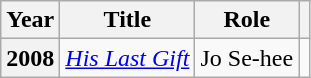<table class="wikitable plainrowheaders">
<tr>
<th scope="col">Year</th>
<th scope="col">Title</th>
<th scope="col">Role</th>
<th scope="col"></th>
</tr>
<tr>
<th scope="row">2008</th>
<td><em><a href='#'>His Last Gift</a></em></td>
<td>Jo Se-hee</td>
<td align="center"></td>
</tr>
</table>
